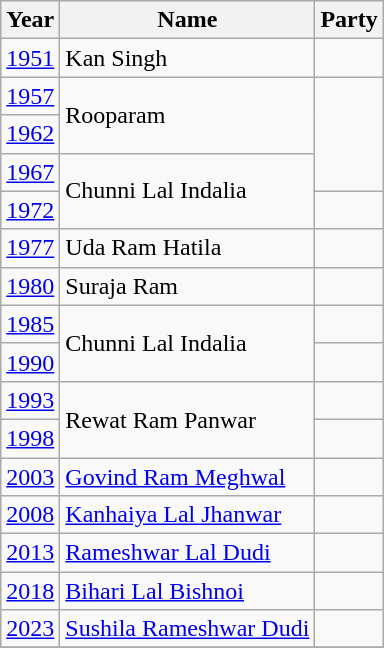<table class="wikitable sortable">
<tr>
<th>Year</th>
<th>Name</th>
<th colspan=2>Party</th>
</tr>
<tr>
<td><a href='#'>1951</a></td>
<td>Kan Singh</td>
<td></td>
</tr>
<tr>
<td><a href='#'>1957</a></td>
<td rowspan=2>Rooparam</td>
</tr>
<tr>
<td><a href='#'>1962</a></td>
</tr>
<tr>
<td><a href='#'>1967</a></td>
<td rowspan=2>Chunni Lal Indalia</td>
</tr>
<tr>
<td><a href='#'>1972</a></td>
<td></td>
</tr>
<tr>
<td><a href='#'>1977</a></td>
<td>Uda Ram Hatila</td>
<td></td>
</tr>
<tr>
<td><a href='#'>1980</a></td>
<td>Suraja Ram</td>
<td></td>
</tr>
<tr>
<td><a href='#'>1985</a></td>
<td rowspan=2>Chunni Lal Indalia</td>
<td></td>
</tr>
<tr>
<td><a href='#'>1990</a></td>
<td></td>
</tr>
<tr>
<td><a href='#'>1993</a></td>
<td rowspan=2>Rewat Ram Panwar</td>
<td></td>
</tr>
<tr>
<td><a href='#'>1998</a></td>
<td></td>
</tr>
<tr>
<td><a href='#'>2003</a></td>
<td><a href='#'>Govind Ram Meghwal</a></td>
<td></td>
</tr>
<tr>
<td><a href='#'>2008</a></td>
<td><a href='#'>Kanhaiya Lal Jhanwar</a></td>
<td></td>
</tr>
<tr>
<td><a href='#'>2013</a></td>
<td><a href='#'>Rameshwar Lal Dudi</a></td>
<td></td>
</tr>
<tr>
<td><a href='#'>2018</a></td>
<td><a href='#'>Bihari Lal Bishnoi</a></td>
<td></td>
</tr>
<tr>
<td><a href='#'>2023</a></td>
<td><a href='#'>Sushila Rameshwar Dudi</a></td>
<td></td>
</tr>
<tr>
</tr>
</table>
